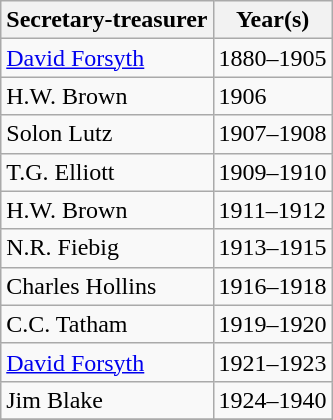<table class="wikitable sortable" style="text-align:left">
<tr>
<th>Secretary-treasurer</th>
<th>Year(s)</th>
</tr>
<tr>
<td><a href='#'>David Forsyth</a></td>
<td>1880–1905</td>
</tr>
<tr>
<td>H.W. Brown</td>
<td>1906</td>
</tr>
<tr>
<td>Solon Lutz</td>
<td>1907–1908</td>
</tr>
<tr>
<td>T.G. Elliott</td>
<td>1909–1910</td>
</tr>
<tr>
<td>H.W. Brown</td>
<td>1911–1912</td>
</tr>
<tr>
<td>N.R. Fiebig</td>
<td>1913–1915</td>
</tr>
<tr>
<td>Charles Hollins</td>
<td>1916–1918</td>
</tr>
<tr>
<td>C.C. Tatham</td>
<td>1919–1920</td>
</tr>
<tr>
<td><a href='#'>David Forsyth</a></td>
<td>1921–1923</td>
</tr>
<tr>
<td>Jim Blake</td>
<td>1924–1940</td>
</tr>
<tr>
</tr>
</table>
